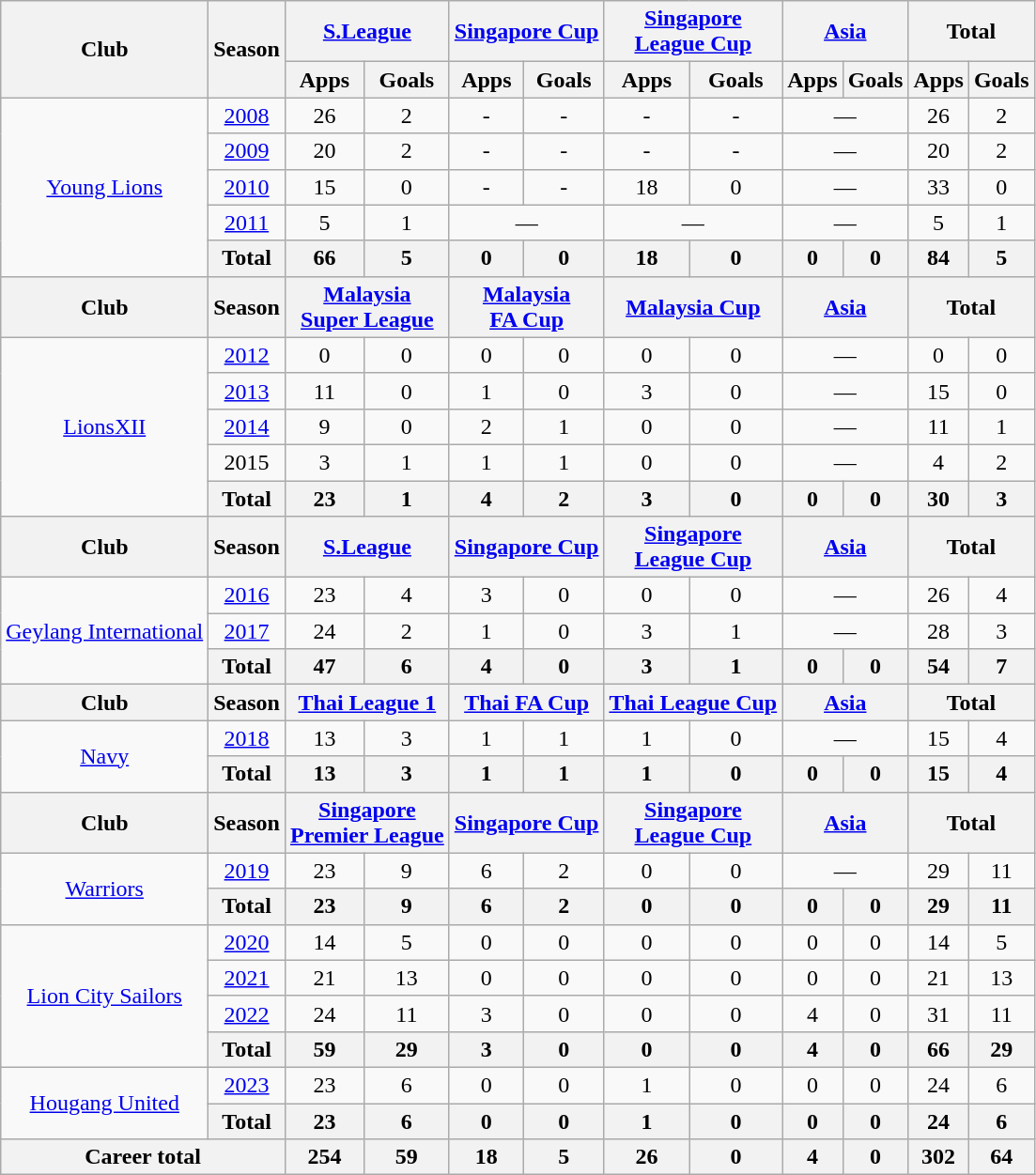<table class="wikitable" style="text-align:center">
<tr>
<th rowspan="2">Club</th>
<th rowspan="2">Season</th>
<th colspan="2"><a href='#'>S.League</a></th>
<th colspan="2"><a href='#'>Singapore Cup</a></th>
<th colspan="2"><a href='#'>Singapore<br>League Cup</a></th>
<th colspan="2"><a href='#'>Asia</a></th>
<th colspan="2">Total</th>
</tr>
<tr>
<th>Apps</th>
<th>Goals</th>
<th>Apps</th>
<th>Goals</th>
<th>Apps</th>
<th>Goals</th>
<th>Apps</th>
<th>Goals</th>
<th>Apps</th>
<th>Goals</th>
</tr>
<tr>
<td rowspan="5"><a href='#'>Young Lions</a></td>
<td><a href='#'>2008</a></td>
<td>26</td>
<td>2</td>
<td>-</td>
<td>-</td>
<td>-</td>
<td>-</td>
<td colspan='2'>—</td>
<td>26</td>
<td>2</td>
</tr>
<tr>
<td><a href='#'>2009</a></td>
<td>20</td>
<td>2</td>
<td>-</td>
<td>-</td>
<td>-</td>
<td>-</td>
<td colspan='2'>—</td>
<td>20</td>
<td>2</td>
</tr>
<tr>
<td><a href='#'>2010</a></td>
<td>15</td>
<td>0</td>
<td>-</td>
<td>-</td>
<td>18</td>
<td>0</td>
<td colspan='2'>—</td>
<td>33</td>
<td>0</td>
</tr>
<tr>
<td><a href='#'>2011</a></td>
<td>5</td>
<td>1</td>
<td colspan='2'>—</td>
<td colspan='2'>—</td>
<td colspan='2'>—</td>
<td>5</td>
<td>1</td>
</tr>
<tr>
<th>Total</th>
<th>66</th>
<th>5</th>
<th>0</th>
<th>0</th>
<th>18</th>
<th>0</th>
<th>0</th>
<th>0</th>
<th>84</th>
<th>5</th>
</tr>
<tr>
<th>Club</th>
<th>Season</th>
<th colspan="2"><a href='#'>Malaysia<br>Super League</a></th>
<th colspan="2"><a href='#'>Malaysia<br>FA Cup</a></th>
<th colspan="2"><a href='#'>Malaysia Cup</a></th>
<th colspan="2"><a href='#'>Asia</a></th>
<th colspan="2">Total</th>
</tr>
<tr>
<td rowspan="5"><a href='#'>LionsXII</a></td>
<td><a href='#'>2012</a></td>
<td>0</td>
<td>0</td>
<td>0</td>
<td>0</td>
<td>0</td>
<td>0</td>
<td colspan='2'>—</td>
<td>0</td>
<td>0</td>
</tr>
<tr>
<td><a href='#'>2013</a></td>
<td>11</td>
<td>0</td>
<td>1</td>
<td>0</td>
<td>3</td>
<td>0</td>
<td colspan='2'>—</td>
<td>15</td>
<td>0</td>
</tr>
<tr>
<td><a href='#'>2014</a></td>
<td>9</td>
<td>0</td>
<td>2</td>
<td>1</td>
<td>0</td>
<td>0</td>
<td colspan='2'>—</td>
<td>11</td>
<td>1</td>
</tr>
<tr>
<td>2015</td>
<td>3</td>
<td>1</td>
<td>1</td>
<td>1</td>
<td>0</td>
<td>0</td>
<td colspan='2'>—</td>
<td>4</td>
<td>2</td>
</tr>
<tr>
<th>Total</th>
<th>23</th>
<th>1</th>
<th>4</th>
<th>2</th>
<th>3</th>
<th>0</th>
<th>0</th>
<th>0</th>
<th>30</th>
<th>3</th>
</tr>
<tr>
<th>Club</th>
<th>Season</th>
<th colspan="2"><a href='#'>S.League</a></th>
<th colspan="2"><a href='#'>Singapore Cup</a></th>
<th colspan="2"><a href='#'>Singapore<br>League Cup</a></th>
<th colspan="2"><a href='#'>Asia</a></th>
<th colspan="2">Total</th>
</tr>
<tr>
<td rowspan="3"><a href='#'>Geylang International</a></td>
<td><a href='#'>2016</a></td>
<td>23</td>
<td>4</td>
<td>3</td>
<td>0</td>
<td>0</td>
<td>0</td>
<td colspan='2'>—</td>
<td>26</td>
<td>4</td>
</tr>
<tr>
<td><a href='#'>2017</a></td>
<td>24</td>
<td>2</td>
<td>1</td>
<td>0</td>
<td>3</td>
<td>1</td>
<td colspan='2'>—</td>
<td>28</td>
<td>3</td>
</tr>
<tr>
<th>Total</th>
<th>47</th>
<th>6</th>
<th>4</th>
<th>0</th>
<th>3</th>
<th>1</th>
<th>0</th>
<th>0</th>
<th>54</th>
<th>7</th>
</tr>
<tr>
<th rowspan="1">Club</th>
<th rowspan="1">Season</th>
<th colspan="2"><a href='#'>Thai League 1</a></th>
<th colspan="2"><a href='#'>Thai FA Cup</a></th>
<th colspan="2"><a href='#'>Thai League Cup</a></th>
<th colspan="2"><a href='#'>Asia</a></th>
<th colspan="2">Total</th>
</tr>
<tr>
<td rowspan="2"><a href='#'>Navy</a></td>
<td><a href='#'>2018</a></td>
<td>13</td>
<td>3</td>
<td>1</td>
<td>1</td>
<td>1</td>
<td>0</td>
<td colspan="2">—</td>
<td>15</td>
<td>4</td>
</tr>
<tr>
<th>Total</th>
<th>13</th>
<th>3</th>
<th>1</th>
<th>1</th>
<th>1</th>
<th>0</th>
<th>0</th>
<th>0</th>
<th>15</th>
<th>4</th>
</tr>
<tr>
<th>Club</th>
<th>Season</th>
<th colspan="2"><a href='#'>Singapore<br>Premier League</a></th>
<th colspan="2"><a href='#'>Singapore Cup</a></th>
<th colspan="2"><a href='#'>Singapore<br>League Cup</a></th>
<th colspan="2"><a href='#'>Asia</a></th>
<th colspan="2">Total</th>
</tr>
<tr>
<td rowspan="2"><a href='#'>Warriors</a></td>
<td><a href='#'>2019</a></td>
<td>23</td>
<td>9</td>
<td>6</td>
<td>2</td>
<td>0</td>
<td>0</td>
<td colspan='2'>—</td>
<td>29</td>
<td>11</td>
</tr>
<tr>
<th>Total</th>
<th>23</th>
<th>9</th>
<th>6</th>
<th>2</th>
<th>0</th>
<th>0</th>
<th>0</th>
<th>0</th>
<th>29</th>
<th>11</th>
</tr>
<tr>
<td rowspan="4"><a href='#'>Lion City Sailors</a></td>
<td><a href='#'>2020</a></td>
<td>14</td>
<td>5</td>
<td>0</td>
<td>0</td>
<td>0</td>
<td>0</td>
<td>0</td>
<td>0</td>
<td>14</td>
<td>5</td>
</tr>
<tr>
<td><a href='#'>2021</a></td>
<td>21</td>
<td>13</td>
<td>0</td>
<td>0</td>
<td>0</td>
<td>0</td>
<td>0</td>
<td>0</td>
<td>21</td>
<td>13</td>
</tr>
<tr>
<td><a href='#'>2022</a></td>
<td>24</td>
<td>11</td>
<td>3</td>
<td>0</td>
<td>0</td>
<td>0</td>
<td>4</td>
<td>0</td>
<td>31</td>
<td>11</td>
</tr>
<tr>
<th>Total</th>
<th>59</th>
<th>29</th>
<th>3</th>
<th>0</th>
<th>0</th>
<th>0</th>
<th>4</th>
<th>0</th>
<th>66</th>
<th>29</th>
</tr>
<tr>
<td rowspan="2"><a href='#'>Hougang United</a></td>
<td><a href='#'>2023</a></td>
<td>23</td>
<td>6</td>
<td>0</td>
<td>0</td>
<td>1</td>
<td>0</td>
<td>0</td>
<td>0</td>
<td>24</td>
<td>6</td>
</tr>
<tr>
<th>Total</th>
<th>23</th>
<th>6</th>
<th>0</th>
<th>0</th>
<th>1</th>
<th>0</th>
<th>0</th>
<th>0</th>
<th>24</th>
<th>6</th>
</tr>
<tr>
<th colspan="2">Career total</th>
<th>254</th>
<th>59</th>
<th>18</th>
<th>5</th>
<th>26</th>
<th>0</th>
<th>4</th>
<th>0</th>
<th>302</th>
<th>64</th>
</tr>
</table>
